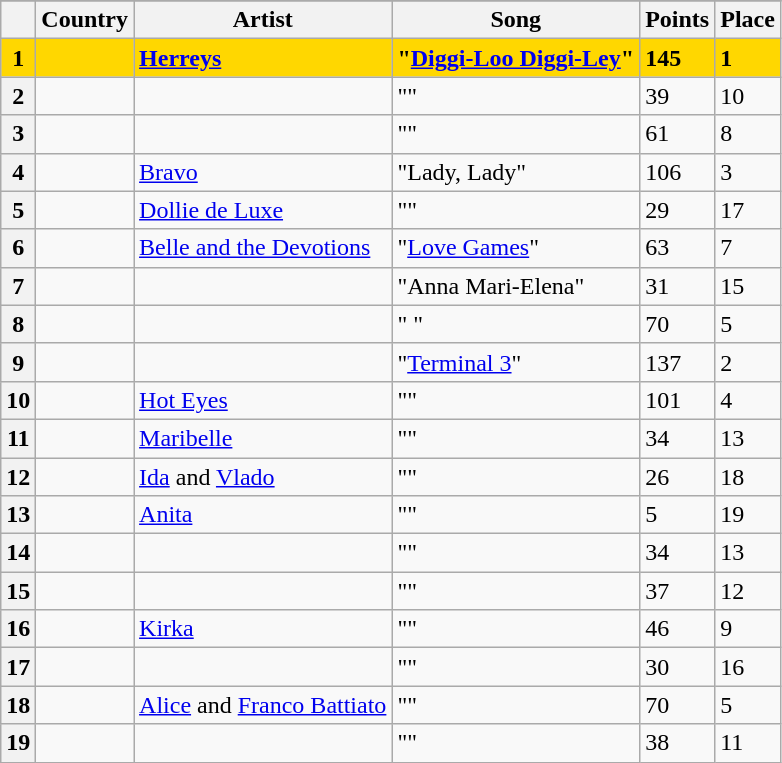<table class="sortable wikitable plainrowheaders">
<tr>
</tr>
<tr>
<th scope="col"></th>
<th scope="col">Country</th>
<th scope="col">Artist</th>
<th scope="col">Song</th>
<th scope="col" class="unsortable">Points</th>
<th scope="col">Place</th>
</tr>
<tr style="font-weight:bold; background:gold;">
<th scope="row" style="text-align:center; font-weight:bold; background:gold;">1</th>
<td></td>
<td><a href='#'>Herreys</a></td>
<td>"<a href='#'>Diggi-Loo Diggi-Ley</a>"</td>
<td>145</td>
<td>1</td>
</tr>
<tr>
<th scope="row" style="text-align:center;">2</th>
<td></td>
<td></td>
<td>""</td>
<td>39</td>
<td>10</td>
</tr>
<tr>
<th scope="row" style="text-align:center;">3</th>
<td></td>
<td></td>
<td>""</td>
<td>61</td>
<td>8</td>
</tr>
<tr>
<th scope="row" style="text-align:center;">4</th>
<td></td>
<td><a href='#'>Bravo</a></td>
<td>"Lady, Lady"</td>
<td>106</td>
<td>3</td>
</tr>
<tr>
<th scope="row" style="text-align:center;">5</th>
<td></td>
<td><a href='#'>Dollie de Luxe</a></td>
<td>""</td>
<td>29</td>
<td>17</td>
</tr>
<tr>
<th scope="row" style="text-align:center;">6</th>
<td></td>
<td><a href='#'>Belle and the Devotions</a></td>
<td>"<a href='#'>Love Games</a>"</td>
<td>63</td>
<td>7</td>
</tr>
<tr>
<th scope="row" style="text-align:center;">7</th>
<td></td>
<td></td>
<td>"Anna Mari-Elena"</td>
<td>31</td>
<td>15</td>
</tr>
<tr>
<th scope="row" style="text-align:center;">8</th>
<td></td>
<td></td>
<td>" "</td>
<td>70</td>
<td>5</td>
</tr>
<tr>
<th scope="row" style="text-align:center;">9</th>
<td></td>
<td></td>
<td>"<a href='#'>Terminal 3</a>"</td>
<td>137</td>
<td>2</td>
</tr>
<tr>
<th scope="row" style="text-align:center;">10</th>
<td></td>
<td><a href='#'>Hot Eyes</a></td>
<td>""</td>
<td>101</td>
<td>4</td>
</tr>
<tr>
<th scope="row" style="text-align:center;">11</th>
<td></td>
<td><a href='#'>Maribelle</a></td>
<td>""</td>
<td>34</td>
<td>13</td>
</tr>
<tr>
<th scope="row" style="text-align:center;">12</th>
<td></td>
<td><a href='#'>Ida</a> and <a href='#'>Vlado</a></td>
<td>""</td>
<td>26</td>
<td>18</td>
</tr>
<tr>
<th scope="row" style="text-align:center;">13</th>
<td></td>
<td><a href='#'>Anita</a></td>
<td>""</td>
<td>5</td>
<td>19</td>
</tr>
<tr>
<th scope="row" style="text-align:center;">14</th>
<td></td>
<td></td>
<td>""</td>
<td>34</td>
<td>13</td>
</tr>
<tr>
<th scope="row" style="text-align:center;">15</th>
<td></td>
<td></td>
<td>""</td>
<td>37</td>
<td>12</td>
</tr>
<tr>
<th scope="row" style="text-align:center;">16</th>
<td></td>
<td><a href='#'>Kirka</a></td>
<td>""</td>
<td>46</td>
<td>9</td>
</tr>
<tr>
<th scope="row" style="text-align:center;">17</th>
<td></td>
<td></td>
<td>""</td>
<td>30</td>
<td>16</td>
</tr>
<tr>
<th scope="row" style="text-align:center;">18</th>
<td></td>
<td><a href='#'>Alice</a> and <a href='#'>Franco Battiato</a></td>
<td>""</td>
<td>70</td>
<td>5</td>
</tr>
<tr>
<th scope="row" style="text-align:center;">19</th>
<td></td>
<td></td>
<td>""</td>
<td>38</td>
<td>11</td>
</tr>
</table>
